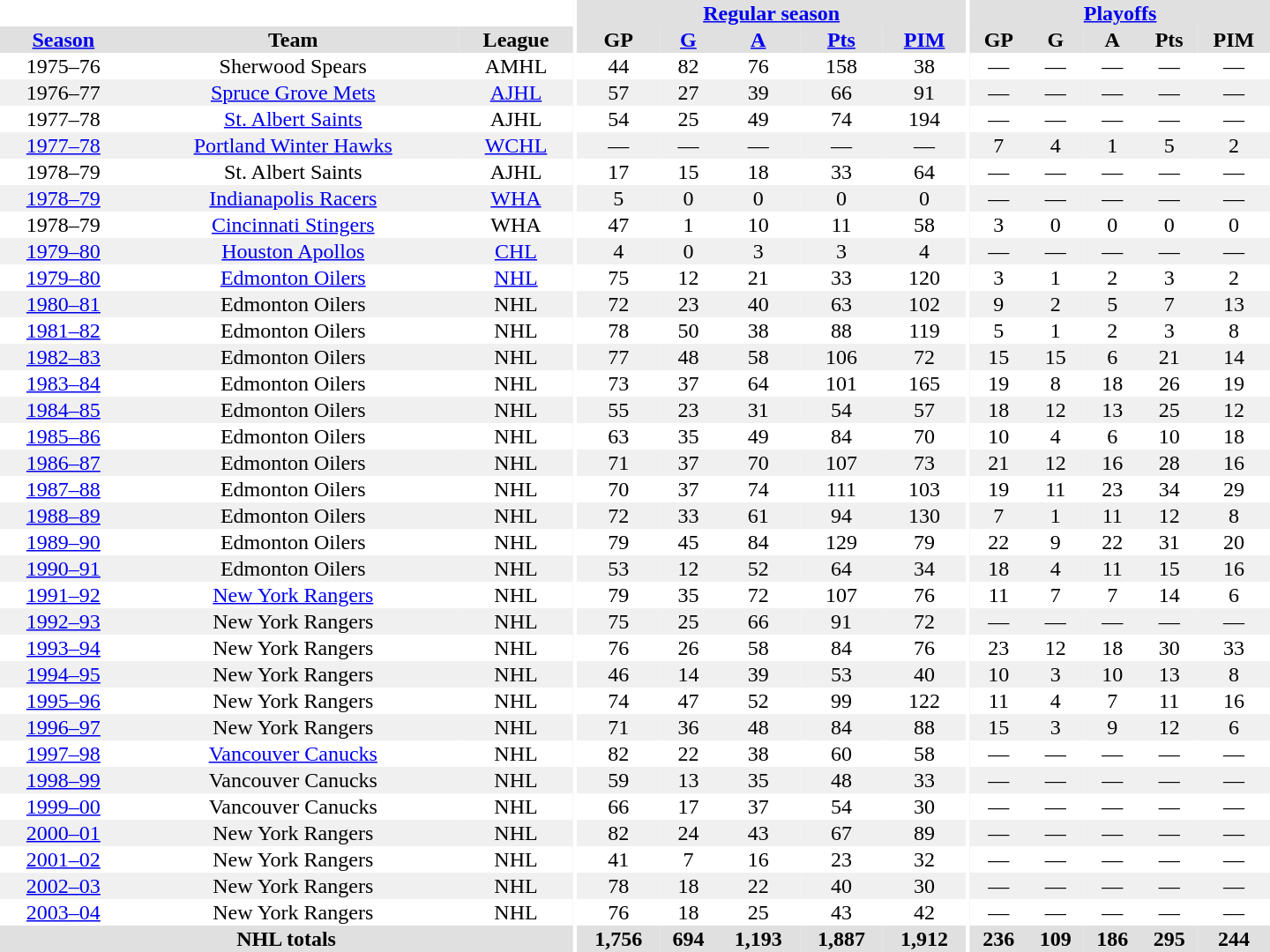<table border="0" cellpadding="1" cellspacing="0" style="text-align:center; width:60em">
<tr bgcolor="#e0e0e0">
<th colspan="3" bgcolor="#ffffff"></th>
<th rowspan="100" bgcolor="#ffffff"></th>
<th colspan="5"><a href='#'>Regular season</a></th>
<th rowspan="100" bgcolor="#ffffff"></th>
<th colspan="5"><a href='#'>Playoffs</a></th>
</tr>
<tr bgcolor="#e0e0e0">
<th><a href='#'>Season</a></th>
<th>Team</th>
<th>League</th>
<th>GP</th>
<th><a href='#'>G</a></th>
<th><a href='#'>A</a></th>
<th><a href='#'>Pts</a></th>
<th><a href='#'>PIM</a></th>
<th>GP</th>
<th>G</th>
<th>A</th>
<th>Pts</th>
<th>PIM</th>
</tr>
<tr>
<td>1975–76</td>
<td>Sherwood Spears</td>
<td>AMHL</td>
<td>44</td>
<td>82</td>
<td>76</td>
<td>158</td>
<td>38</td>
<td>—</td>
<td>—</td>
<td>—</td>
<td>—</td>
<td>—</td>
</tr>
<tr bgcolor="#f0f0f0">
<td>1976–77</td>
<td><a href='#'>Spruce Grove Mets</a></td>
<td><a href='#'>AJHL</a></td>
<td>57</td>
<td>27</td>
<td>39</td>
<td>66</td>
<td>91</td>
<td>—</td>
<td>—</td>
<td>—</td>
<td>—</td>
<td>—</td>
</tr>
<tr>
<td>1977–78</td>
<td><a href='#'>St. Albert Saints</a></td>
<td>AJHL</td>
<td>54</td>
<td>25</td>
<td>49</td>
<td>74</td>
<td>194</td>
<td>—</td>
<td>—</td>
<td>—</td>
<td>—</td>
<td>—</td>
</tr>
<tr bgcolor="#f0f0f0">
<td><a href='#'>1977–78</a></td>
<td><a href='#'>Portland Winter Hawks</a></td>
<td><a href='#'>WCHL</a></td>
<td>—</td>
<td>—</td>
<td>—</td>
<td>—</td>
<td>—</td>
<td>7</td>
<td>4</td>
<td>1</td>
<td>5</td>
<td>2</td>
</tr>
<tr>
<td>1978–79</td>
<td>St. Albert Saints</td>
<td>AJHL</td>
<td>17</td>
<td>15</td>
<td>18</td>
<td>33</td>
<td>64</td>
<td>—</td>
<td>—</td>
<td>—</td>
<td>—</td>
<td>—</td>
</tr>
<tr bgcolor="#f0f0f0">
<td><a href='#'>1978–79</a></td>
<td><a href='#'>Indianapolis Racers</a></td>
<td><a href='#'>WHA</a></td>
<td>5</td>
<td>0</td>
<td>0</td>
<td>0</td>
<td>0</td>
<td>—</td>
<td>—</td>
<td>—</td>
<td>—</td>
<td>—</td>
</tr>
<tr>
<td>1978–79</td>
<td><a href='#'>Cincinnati Stingers</a></td>
<td>WHA</td>
<td>47</td>
<td>1</td>
<td>10</td>
<td>11</td>
<td>58</td>
<td>3</td>
<td>0</td>
<td>0</td>
<td>0</td>
<td>0</td>
</tr>
<tr bgcolor="#f0f0f0">
<td><a href='#'>1979–80</a></td>
<td><a href='#'>Houston Apollos</a></td>
<td><a href='#'>CHL</a></td>
<td>4</td>
<td>0</td>
<td>3</td>
<td>3</td>
<td>4</td>
<td>—</td>
<td>—</td>
<td>—</td>
<td>—</td>
<td>—</td>
</tr>
<tr>
<td><a href='#'>1979–80</a></td>
<td><a href='#'>Edmonton Oilers</a></td>
<td><a href='#'>NHL</a></td>
<td>75</td>
<td>12</td>
<td>21</td>
<td>33</td>
<td>120</td>
<td>3</td>
<td>1</td>
<td>2</td>
<td>3</td>
<td>2</td>
</tr>
<tr bgcolor="#f0f0f0">
<td><a href='#'>1980–81</a></td>
<td>Edmonton Oilers</td>
<td>NHL</td>
<td>72</td>
<td>23</td>
<td>40</td>
<td>63</td>
<td>102</td>
<td>9</td>
<td>2</td>
<td>5</td>
<td>7</td>
<td>13</td>
</tr>
<tr>
<td><a href='#'>1981–82</a></td>
<td>Edmonton Oilers</td>
<td>NHL</td>
<td>78</td>
<td>50</td>
<td>38</td>
<td>88</td>
<td>119</td>
<td>5</td>
<td>1</td>
<td>2</td>
<td>3</td>
<td>8</td>
</tr>
<tr bgcolor="#f0f0f0">
<td><a href='#'>1982–83</a></td>
<td>Edmonton Oilers</td>
<td>NHL</td>
<td>77</td>
<td>48</td>
<td>58</td>
<td>106</td>
<td>72</td>
<td>15</td>
<td>15</td>
<td>6</td>
<td>21</td>
<td>14</td>
</tr>
<tr>
<td><a href='#'>1983–84</a></td>
<td>Edmonton Oilers</td>
<td>NHL</td>
<td>73</td>
<td>37</td>
<td>64</td>
<td>101</td>
<td>165</td>
<td>19</td>
<td>8</td>
<td>18</td>
<td>26</td>
<td>19</td>
</tr>
<tr bgcolor="#f0f0f0">
<td><a href='#'>1984–85</a></td>
<td>Edmonton Oilers</td>
<td>NHL</td>
<td>55</td>
<td>23</td>
<td>31</td>
<td>54</td>
<td>57</td>
<td>18</td>
<td>12</td>
<td>13</td>
<td>25</td>
<td>12</td>
</tr>
<tr>
<td><a href='#'>1985–86</a></td>
<td>Edmonton Oilers</td>
<td>NHL</td>
<td>63</td>
<td>35</td>
<td>49</td>
<td>84</td>
<td>70</td>
<td>10</td>
<td>4</td>
<td>6</td>
<td>10</td>
<td>18</td>
</tr>
<tr bgcolor="#f0f0f0">
<td><a href='#'>1986–87</a></td>
<td>Edmonton Oilers</td>
<td>NHL</td>
<td>71</td>
<td>37</td>
<td>70</td>
<td>107</td>
<td>73</td>
<td>21</td>
<td>12</td>
<td>16</td>
<td>28</td>
<td>16</td>
</tr>
<tr>
<td><a href='#'>1987–88</a></td>
<td>Edmonton Oilers</td>
<td>NHL</td>
<td>70</td>
<td>37</td>
<td>74</td>
<td>111</td>
<td>103</td>
<td>19</td>
<td>11</td>
<td>23</td>
<td>34</td>
<td>29</td>
</tr>
<tr bgcolor="#f0f0f0">
<td><a href='#'>1988–89</a></td>
<td>Edmonton Oilers</td>
<td>NHL</td>
<td>72</td>
<td>33</td>
<td>61</td>
<td>94</td>
<td>130</td>
<td>7</td>
<td>1</td>
<td>11</td>
<td>12</td>
<td>8</td>
</tr>
<tr>
<td><a href='#'>1989–90</a></td>
<td>Edmonton Oilers</td>
<td>NHL</td>
<td>79</td>
<td>45</td>
<td>84</td>
<td>129</td>
<td>79</td>
<td>22</td>
<td>9</td>
<td>22</td>
<td>31</td>
<td>20</td>
</tr>
<tr bgcolor="#f0f0f0">
<td><a href='#'>1990–91</a></td>
<td>Edmonton Oilers</td>
<td>NHL</td>
<td>53</td>
<td>12</td>
<td>52</td>
<td>64</td>
<td>34</td>
<td>18</td>
<td>4</td>
<td>11</td>
<td>15</td>
<td>16</td>
</tr>
<tr>
<td><a href='#'>1991–92</a></td>
<td><a href='#'>New York Rangers</a></td>
<td>NHL</td>
<td>79</td>
<td>35</td>
<td>72</td>
<td>107</td>
<td>76</td>
<td>11</td>
<td>7</td>
<td>7</td>
<td>14</td>
<td>6</td>
</tr>
<tr bgcolor="#f0f0f0">
<td><a href='#'>1992–93</a></td>
<td>New York Rangers</td>
<td>NHL</td>
<td>75</td>
<td>25</td>
<td>66</td>
<td>91</td>
<td>72</td>
<td>—</td>
<td>—</td>
<td>—</td>
<td>—</td>
<td>—</td>
</tr>
<tr>
<td><a href='#'>1993–94</a></td>
<td>New York Rangers</td>
<td>NHL</td>
<td>76</td>
<td>26</td>
<td>58</td>
<td>84</td>
<td>76</td>
<td>23</td>
<td>12</td>
<td>18</td>
<td>30</td>
<td>33</td>
</tr>
<tr bgcolor="#f0f0f0">
<td><a href='#'>1994–95</a></td>
<td>New York Rangers</td>
<td>NHL</td>
<td>46</td>
<td>14</td>
<td>39</td>
<td>53</td>
<td>40</td>
<td>10</td>
<td>3</td>
<td>10</td>
<td>13</td>
<td>8</td>
</tr>
<tr>
<td><a href='#'>1995–96</a></td>
<td>New York Rangers</td>
<td>NHL</td>
<td>74</td>
<td>47</td>
<td>52</td>
<td>99</td>
<td>122</td>
<td>11</td>
<td>4</td>
<td>7</td>
<td>11</td>
<td>16</td>
</tr>
<tr bgcolor="#f0f0f0">
<td><a href='#'>1996–97</a></td>
<td>New York Rangers</td>
<td>NHL</td>
<td>71</td>
<td>36</td>
<td>48</td>
<td>84</td>
<td>88</td>
<td>15</td>
<td>3</td>
<td>9</td>
<td>12</td>
<td>6</td>
</tr>
<tr>
<td><a href='#'>1997–98</a></td>
<td><a href='#'>Vancouver Canucks</a></td>
<td>NHL</td>
<td>82</td>
<td>22</td>
<td>38</td>
<td>60</td>
<td>58</td>
<td>—</td>
<td>—</td>
<td>—</td>
<td>—</td>
<td>—</td>
</tr>
<tr bgcolor="#f0f0f0">
<td><a href='#'>1998–99</a></td>
<td>Vancouver Canucks</td>
<td>NHL</td>
<td>59</td>
<td>13</td>
<td>35</td>
<td>48</td>
<td>33</td>
<td>—</td>
<td>—</td>
<td>—</td>
<td>—</td>
<td>—</td>
</tr>
<tr>
<td><a href='#'>1999–00</a></td>
<td>Vancouver Canucks</td>
<td>NHL</td>
<td>66</td>
<td>17</td>
<td>37</td>
<td>54</td>
<td>30</td>
<td>—</td>
<td>—</td>
<td>—</td>
<td>—</td>
<td>—</td>
</tr>
<tr bgcolor="#f0f0f0">
<td><a href='#'>2000–01</a></td>
<td>New York Rangers</td>
<td>NHL</td>
<td>82</td>
<td>24</td>
<td>43</td>
<td>67</td>
<td>89</td>
<td>—</td>
<td>—</td>
<td>—</td>
<td>—</td>
<td>—</td>
</tr>
<tr>
<td><a href='#'>2001–02</a></td>
<td>New York Rangers</td>
<td>NHL</td>
<td>41</td>
<td>7</td>
<td>16</td>
<td>23</td>
<td>32</td>
<td>—</td>
<td>—</td>
<td>—</td>
<td>—</td>
<td>—</td>
</tr>
<tr bgcolor="#f0f0f0">
<td><a href='#'>2002–03</a></td>
<td>New York Rangers</td>
<td>NHL</td>
<td>78</td>
<td>18</td>
<td>22</td>
<td>40</td>
<td>30</td>
<td>—</td>
<td>—</td>
<td>—</td>
<td>—</td>
<td>—</td>
</tr>
<tr>
<td><a href='#'>2003–04</a></td>
<td>New York Rangers</td>
<td>NHL</td>
<td>76</td>
<td>18</td>
<td>25</td>
<td>43</td>
<td>42</td>
<td>—</td>
<td>—</td>
<td>—</td>
<td>—</td>
<td>—</td>
</tr>
<tr bgcolor="#e0e0e0">
<th colspan="3">NHL totals</th>
<th>1,756</th>
<th>694</th>
<th>1,193</th>
<th>1,887</th>
<th>1,912</th>
<th>236</th>
<th>109</th>
<th>186</th>
<th>295</th>
<th>244</th>
</tr>
</table>
